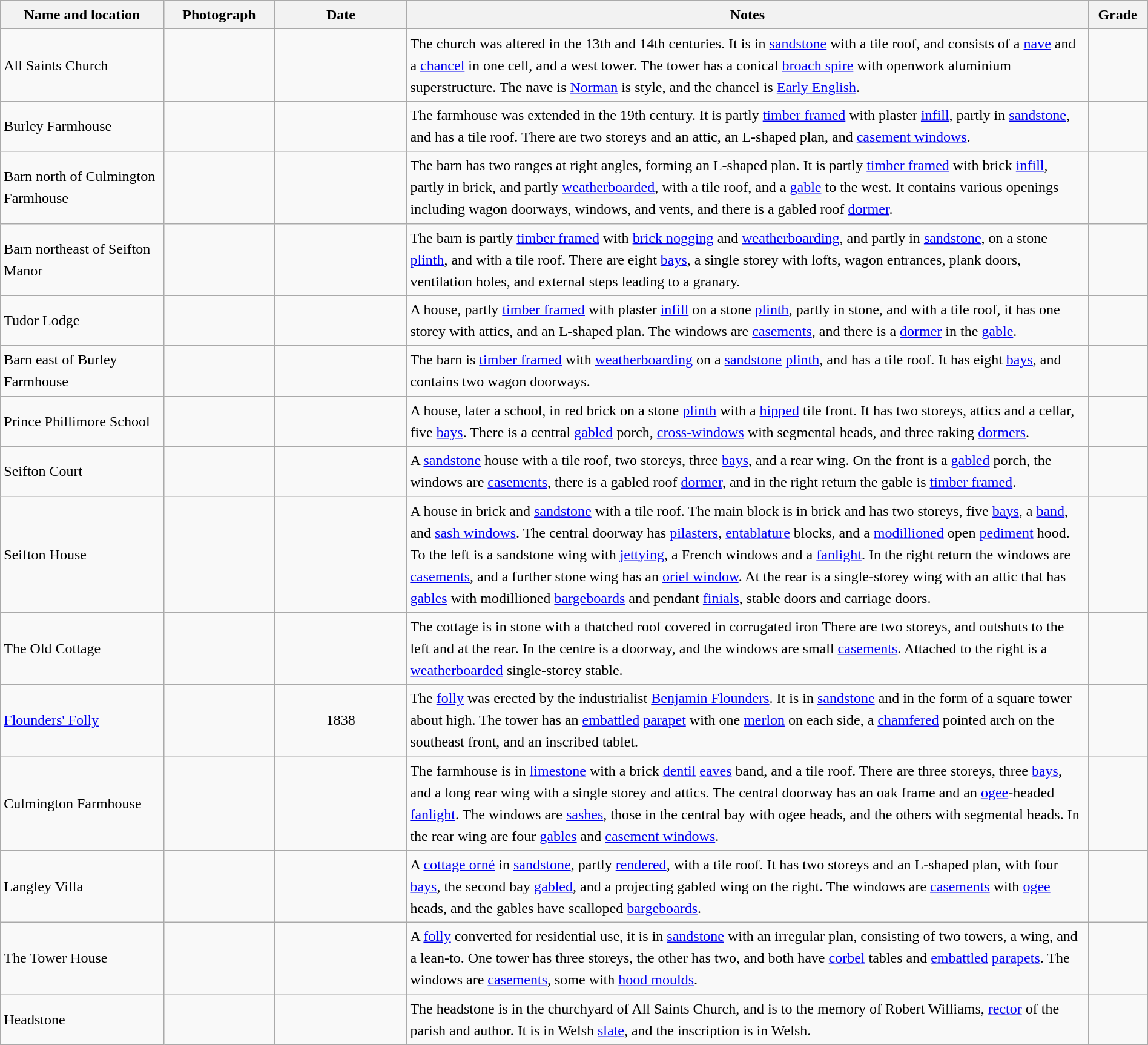<table class="wikitable sortable plainrowheaders" style="width:100%; border:0; text-align:left; line-height:150%;">
<tr>
<th scope="col"  style="width:150px">Name and location</th>
<th scope="col"  style="width:100px" class="unsortable">Photograph</th>
<th scope="col"  style="width:120px">Date</th>
<th scope="col"  style="width:650px" class="unsortable">Notes</th>
<th scope="col"  style="width:50px">Grade</th>
</tr>
<tr>
<td>All Saints Church<br><small></small></td>
<td></td>
<td align="center"></td>
<td>The church was altered in the 13th and 14th centuries.  It is in <a href='#'>sandstone</a> with a tile roof, and consists of a <a href='#'>nave</a> and a <a href='#'>chancel</a> in one cell, and a west tower.  The tower has a conical <a href='#'>broach spire</a> with openwork aluminium superstructure.  The nave is <a href='#'>Norman</a> is style, and the chancel is <a href='#'>Early English</a>.</td>
<td align="center" ></td>
</tr>
<tr>
<td>Burley Farmhouse<br><small></small></td>
<td></td>
<td align="center"></td>
<td>The farmhouse was extended in the 19th century.  It is partly <a href='#'>timber framed</a> with plaster <a href='#'>infill</a>, partly in <a href='#'>sandstone</a>, and has a tile roof.  There are two storeys and an attic, an L-shaped plan, and <a href='#'>casement windows</a>.</td>
<td align="center" ></td>
</tr>
<tr>
<td>Barn north of Culmington Farmhouse<br><small></small></td>
<td></td>
<td align="center"></td>
<td>The barn has two ranges at right angles, forming an L-shaped plan.  It is partly <a href='#'>timber framed</a> with brick <a href='#'>infill</a>, partly in brick, and partly <a href='#'>weatherboarded</a>, with a tile roof, and a <a href='#'>gable</a> to the west.  It contains various openings including wagon doorways, windows, and vents, and there is a gabled roof <a href='#'>dormer</a>.</td>
<td align="center" ></td>
</tr>
<tr>
<td>Barn northeast of Seifton Manor<br><small></small></td>
<td></td>
<td align="center"></td>
<td>The barn is partly <a href='#'>timber framed</a> with <a href='#'>brick nogging</a> and <a href='#'>weatherboarding</a>, and partly in <a href='#'>sandstone</a>, on a stone <a href='#'>plinth</a>, and with a tile roof.  There are eight <a href='#'>bays</a>, a single storey with lofts, wagon entrances, plank doors, ventilation holes, and external steps leading to a granary.</td>
<td align="center" ></td>
</tr>
<tr>
<td>Tudor Lodge<br><small></small></td>
<td></td>
<td align="center"></td>
<td>A house, partly <a href='#'>timber framed</a> with plaster <a href='#'>infill</a> on a stone <a href='#'>plinth</a>, partly in stone, and with a tile roof, it has one storey with attics, and an L-shaped plan.  The windows are <a href='#'>casements</a>, and there is a <a href='#'>dormer</a> in the <a href='#'>gable</a>.</td>
<td align="center" ></td>
</tr>
<tr>
<td>Barn east of Burley Farmhouse<br><small></small></td>
<td></td>
<td align="center"></td>
<td>The barn is <a href='#'>timber framed</a> with <a href='#'>weatherboarding</a> on a <a href='#'>sandstone</a> <a href='#'>plinth</a>, and has a tile roof.  It has eight <a href='#'>bays</a>, and contains two wagon doorways.</td>
<td align="center" ></td>
</tr>
<tr>
<td>Prince Phillimore School<br><small></small></td>
<td></td>
<td align="center"></td>
<td>A house, later a school, in red brick on a stone <a href='#'>plinth</a> with a <a href='#'>hipped</a> tile front.  It has two storeys, attics and a cellar, five <a href='#'>bays</a>.  There is a central <a href='#'>gabled</a> porch, <a href='#'>cross-windows</a> with segmental heads, and three raking <a href='#'>dormers</a>.</td>
<td align="center" ></td>
</tr>
<tr>
<td>Seifton Court<br><small></small></td>
<td></td>
<td align="center"></td>
<td>A <a href='#'>sandstone</a> house with a tile roof, two storeys, three <a href='#'>bays</a>, and a rear wing.  On the front is a <a href='#'>gabled</a> porch, the windows are <a href='#'>casements</a>, there is a gabled roof <a href='#'>dormer</a>, and in the right return the gable is <a href='#'>timber framed</a>.</td>
<td align="center" ></td>
</tr>
<tr>
<td>Seifton House<br><small></small></td>
<td></td>
<td align="center"></td>
<td>A house in brick and <a href='#'>sandstone</a> with a tile roof.  The main block is in brick and has two storeys, five <a href='#'>bays</a>, a <a href='#'>band</a>, and <a href='#'>sash windows</a>.  The central doorway has <a href='#'>pilasters</a>, <a href='#'>entablature</a> blocks, and a <a href='#'>modillioned</a> open <a href='#'>pediment</a> hood.  To the left is a sandstone wing with <a href='#'>jettying</a>, a French windows and a <a href='#'>fanlight</a>.  In the right return the windows are <a href='#'>casements</a>, and a further stone wing has an <a href='#'>oriel window</a>.  At the rear is a single-storey wing with an attic that has <a href='#'>gables</a> with modillioned <a href='#'>bargeboards</a> and pendant <a href='#'>finials</a>, stable doors and carriage doors.</td>
<td align="center" ></td>
</tr>
<tr>
<td>The Old Cottage<br><small></small></td>
<td></td>
<td align="center"></td>
<td>The cottage is in stone with a thatched roof covered in corrugated iron  There are two storeys, and outshuts to the left and at the rear.  In the centre is a doorway, and the windows are small <a href='#'>casements</a>.  Attached to the right is a <a href='#'>weatherboarded</a> single-storey stable.</td>
<td align="center" ></td>
</tr>
<tr>
<td><a href='#'>Flounders' Folly</a><br><small></small></td>
<td></td>
<td align="center">1838</td>
<td>The <a href='#'>folly</a> was erected by the industrialist <a href='#'>Benjamin Flounders</a>.  It is in <a href='#'>sandstone</a> and in the form of a square tower about  high.  The tower has an <a href='#'>embattled</a> <a href='#'>parapet</a> with one <a href='#'>merlon</a> on each side, a <a href='#'>chamfered</a> pointed arch on the southeast front, and an inscribed tablet.</td>
<td align="center" ></td>
</tr>
<tr>
<td>Culmington Farmhouse<br><small></small></td>
<td></td>
<td align="center"></td>
<td>The farmhouse is in <a href='#'>limestone</a> with a brick <a href='#'>dentil</a> <a href='#'>eaves</a> band, and a tile roof.  There are three storeys, three <a href='#'>bays</a>, and a long rear wing with a single storey and attics.  The central doorway has an oak frame and an <a href='#'>ogee</a>-headed <a href='#'>fanlight</a>.  The windows are <a href='#'>sashes</a>, those in the central bay with ogee heads, and the others with segmental heads.  In the rear wing are four <a href='#'>gables</a> and <a href='#'>casement windows</a>.</td>
<td align="center" ></td>
</tr>
<tr>
<td>Langley Villa<br><small></small></td>
<td></td>
<td align="center"></td>
<td>A <a href='#'>cottage orné</a> in <a href='#'>sandstone</a>, partly <a href='#'>rendered</a>, with a tile roof.  It has two storeys and an L-shaped plan, with four <a href='#'>bays</a>, the second bay <a href='#'>gabled</a>, and a projecting gabled wing on the right.  The windows are <a href='#'>casements</a> with <a href='#'>ogee</a> heads, and the gables have scalloped <a href='#'>bargeboards</a>.</td>
<td align="center" ></td>
</tr>
<tr>
<td>The Tower House<br><small></small></td>
<td></td>
<td align="center"></td>
<td>A <a href='#'>folly</a> converted for residential use, it is in <a href='#'>sandstone</a> with an irregular plan, consisting of two towers, a wing, and a lean-to.  One tower has three storeys, the other has two, and both have <a href='#'>corbel</a> tables and <a href='#'>embattled</a> <a href='#'>parapets</a>.  The windows are <a href='#'>casements</a>, some with <a href='#'>hood moulds</a>.</td>
<td align="center" ></td>
</tr>
<tr>
<td>Headstone<br><small></small></td>
<td></td>
<td align="center"></td>
<td>The headstone is in the churchyard of All Saints Church, and is to the memory of Robert Williams, <a href='#'>rector</a> of the parish and author.  It is in Welsh <a href='#'>slate</a>, and the inscription is in Welsh.</td>
<td align="center" ></td>
</tr>
<tr>
</tr>
</table>
